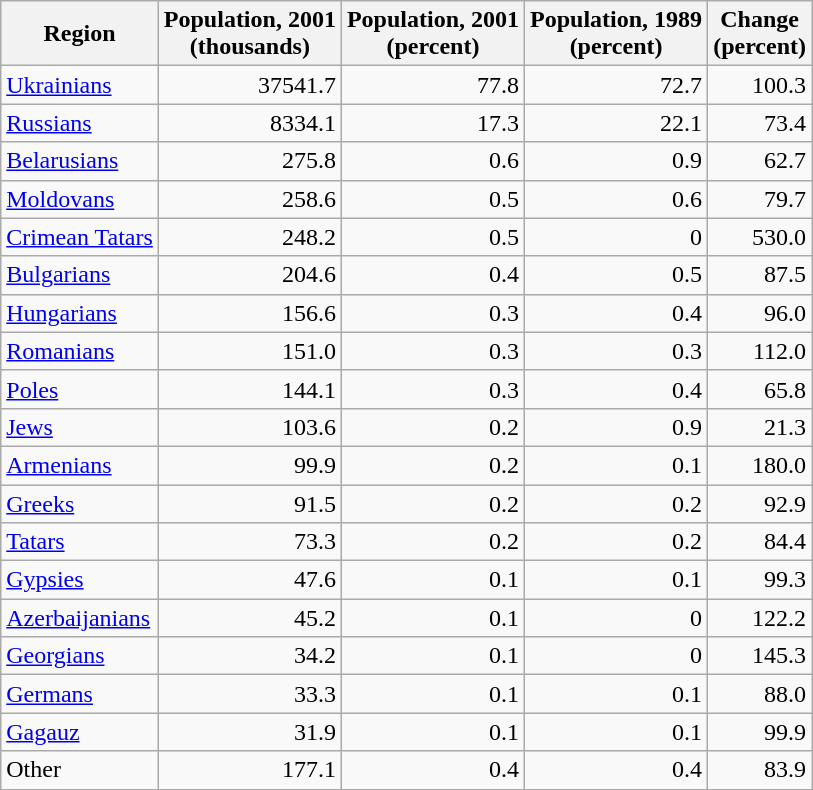<table class="wikitable sortable">
<tr>
<th>Region</th>
<th>Population, 2001<br>(thousands)</th>
<th>Population, 2001<br>(percent)</th>
<th>Population, 1989<br>(percent)</th>
<th>Change<br>(percent)</th>
</tr>
<tr>
<td><a href='#'>Ukrainians</a></td>
<td align=right>37541.7</td>
<td align=right>77.8</td>
<td align=right>72.7</td>
<td align=right>100.3</td>
</tr>
<tr>
<td><a href='#'>Russians</a></td>
<td align=right>8334.1</td>
<td align=right>17.3</td>
<td align=right>22.1</td>
<td align=right>73.4</td>
</tr>
<tr>
<td><a href='#'>Belarusians</a></td>
<td align=right>275.8</td>
<td align=right>0.6</td>
<td align=right>0.9</td>
<td align=right>62.7</td>
</tr>
<tr>
<td><a href='#'>Moldovans</a></td>
<td align=right>258.6</td>
<td align=right>0.5</td>
<td align=right>0.6</td>
<td align=right>79.7</td>
</tr>
<tr>
<td><a href='#'>Crimean Tatars</a></td>
<td align=right>248.2</td>
<td align=right>0.5</td>
<td align=right>0</td>
<td align=right>530.0</td>
</tr>
<tr>
<td><a href='#'>Bulgarians</a></td>
<td align=right>204.6</td>
<td align=right>0.4</td>
<td align=right>0.5</td>
<td align=right>87.5</td>
</tr>
<tr>
<td><a href='#'>Hungarians</a></td>
<td align=right>156.6</td>
<td align=right>0.3</td>
<td align=right>0.4</td>
<td align=right>96.0</td>
</tr>
<tr>
<td><a href='#'>Romanians</a></td>
<td align=right>151.0</td>
<td align=right>0.3</td>
<td align=right>0.3</td>
<td align=right>112.0</td>
</tr>
<tr>
<td><a href='#'>Poles</a></td>
<td align=right>144.1</td>
<td align=right>0.3</td>
<td align=right>0.4</td>
<td align=right>65.8</td>
</tr>
<tr>
<td><a href='#'>Jews</a></td>
<td align=right>103.6</td>
<td align=right>0.2</td>
<td align=right>0.9</td>
<td align=right>21.3</td>
</tr>
<tr>
<td><a href='#'>Armenians</a></td>
<td align=right>99.9</td>
<td align=right>0.2</td>
<td align=right>0.1</td>
<td align=right>180.0</td>
</tr>
<tr>
<td><a href='#'>Greeks</a></td>
<td align=right>91.5</td>
<td align=right>0.2</td>
<td align=right>0.2</td>
<td align=right>92.9</td>
</tr>
<tr>
<td><a href='#'>Tatars</a></td>
<td align=right>73.3</td>
<td align=right>0.2</td>
<td align=right>0.2</td>
<td align=right>84.4</td>
</tr>
<tr>
<td><a href='#'>Gypsies</a></td>
<td align=right>47.6</td>
<td align=right>0.1</td>
<td align=right>0.1</td>
<td align=right>99.3</td>
</tr>
<tr>
<td><a href='#'>Azerbaijanians</a></td>
<td align=right>45.2</td>
<td align=right>0.1</td>
<td align=right>0</td>
<td align=right>122.2</td>
</tr>
<tr>
<td><a href='#'>Georgians</a></td>
<td align=right>34.2</td>
<td align=right>0.1</td>
<td align=right>0</td>
<td align=right>145.3</td>
</tr>
<tr>
<td><a href='#'>Germans</a></td>
<td align=right>33.3</td>
<td align=right>0.1</td>
<td align=right>0.1</td>
<td align=right>88.0</td>
</tr>
<tr>
<td><a href='#'>Gagauz</a></td>
<td align=right>31.9</td>
<td align=right>0.1</td>
<td align=right>0.1</td>
<td align=right>99.9</td>
</tr>
<tr>
<td>Other</td>
<td align=right>177.1</td>
<td align=right>0.4</td>
<td align=right>0.4</td>
<td align=right>83.9</td>
</tr>
</table>
